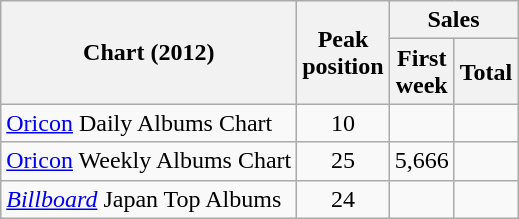<table class="wikitable sortable" border="1">
<tr>
<th rowspan="2">Chart (2012)</th>
<th rowspan="2">Peak<br>position</th>
<th colspan="2">Sales</th>
</tr>
<tr>
<th>First<br>week</th>
<th>Total</th>
</tr>
<tr>
<td><a href='#'>Oricon</a> Daily Albums Chart</td>
<td style="text-align:center;">10</td>
<td style="text-align:center;"></td>
<td></td>
</tr>
<tr>
<td><a href='#'>Oricon</a> Weekly Albums Chart</td>
<td style="text-align:center;">25</td>
<td style="text-align:center;">5,666</td>
<td style="text-align:center;"></td>
</tr>
<tr>
<td><em><a href='#'>Billboard</a></em> Japan Top Albums</td>
<td style="text-align:center;">24</td>
<td style="text-align:center;"></td>
<td style="text-align:center;"></td>
</tr>
</table>
